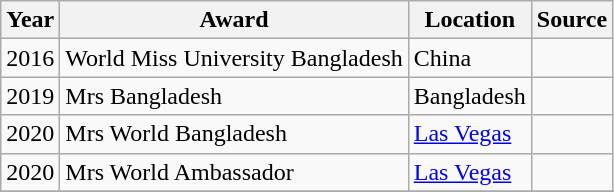<table class="wikitable sortable">
<tr>
<th>Year</th>
<th>Award</th>
<th>Location</th>
<th>Source</th>
</tr>
<tr>
<td>2016</td>
<td>World Miss University Bangladesh</td>
<td>China</td>
<td></td>
</tr>
<tr>
<td>2019</td>
<td>Mrs Bangladesh</td>
<td>Bangladesh</td>
<td></td>
</tr>
<tr>
<td>2020</td>
<td>Mrs World Bangladesh</td>
<td><a href='#'>Las Vegas</a></td>
<td></td>
</tr>
<tr>
<td>2020</td>
<td>Mrs World Ambassador</td>
<td><a href='#'>Las Vegas</a></td>
<td></td>
</tr>
<tr>
</tr>
</table>
